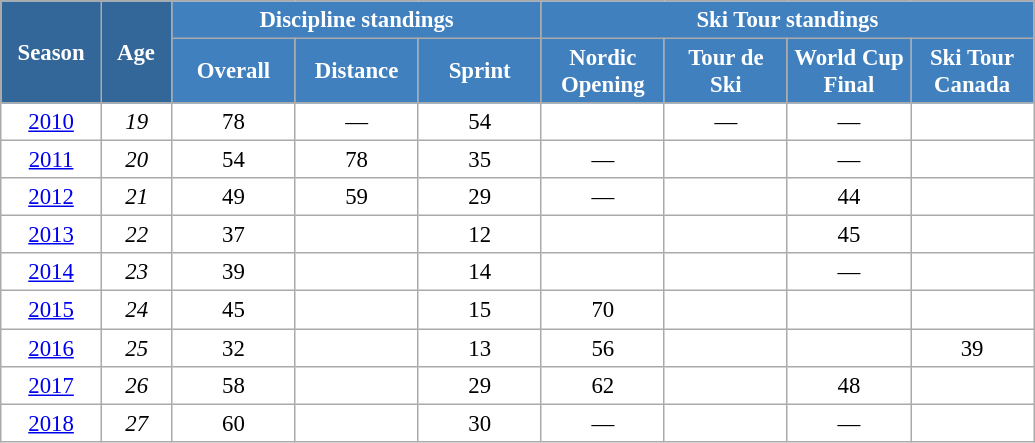<table class="wikitable" style="font-size:95%; text-align:center; border:grey solid 1px; border-collapse:collapse; background:#ffffff;">
<tr>
<th style="background-color:#369; color:white; width:60px;" rowspan="2"> Season </th>
<th style="background-color:#369; color:white; width:40px;" rowspan="2"> Age </th>
<th style="background-color:#4180be; color:white;" colspan="3">Discipline standings</th>
<th style="background-color:#4180be; color:white;" colspan="4">Ski Tour standings</th>
</tr>
<tr>
<th style="background-color:#4180be; color:white; width:75px;">Overall</th>
<th style="background-color:#4180be; color:white; width:75px;">Distance</th>
<th style="background-color:#4180be; color:white; width:75px;">Sprint</th>
<th style="background-color:#4180be; color:white; width:75px;">Nordic<br>Opening</th>
<th style="background-color:#4180be; color:white; width:75px;">Tour de<br>Ski</th>
<th style="background-color:#4180be; color:white; width:75px;">World Cup<br>Final</th>
<th style="background-color:#4180be; color:white; width:75px;">Ski Tour<br>Canada</th>
</tr>
<tr>
<td><a href='#'>2010</a></td>
<td><em>19</em></td>
<td>78</td>
<td>—</td>
<td>54</td>
<td></td>
<td>—</td>
<td>—</td>
<td></td>
</tr>
<tr>
<td><a href='#'>2011</a></td>
<td><em>20</em></td>
<td>54</td>
<td>78</td>
<td>35</td>
<td>—</td>
<td></td>
<td>—</td>
<td></td>
</tr>
<tr>
<td><a href='#'>2012</a></td>
<td><em>21</em></td>
<td>49</td>
<td>59</td>
<td>29</td>
<td>—</td>
<td></td>
<td>44</td>
<td></td>
</tr>
<tr>
<td><a href='#'>2013</a></td>
<td><em>22</em></td>
<td>37</td>
<td></td>
<td>12</td>
<td></td>
<td></td>
<td>45</td>
<td></td>
</tr>
<tr>
<td><a href='#'>2014</a></td>
<td><em>23</em></td>
<td>39</td>
<td></td>
<td>14</td>
<td></td>
<td></td>
<td>—</td>
<td></td>
</tr>
<tr>
<td><a href='#'>2015</a></td>
<td><em>24</em></td>
<td>45</td>
<td></td>
<td>15</td>
<td>70</td>
<td></td>
<td></td>
<td></td>
</tr>
<tr>
<td><a href='#'>2016</a></td>
<td><em>25</em></td>
<td>32</td>
<td></td>
<td>13</td>
<td>56</td>
<td></td>
<td></td>
<td>39</td>
</tr>
<tr>
<td><a href='#'>2017</a></td>
<td><em>26</em></td>
<td>58</td>
<td></td>
<td>29</td>
<td>62</td>
<td></td>
<td>48</td>
<td></td>
</tr>
<tr>
<td><a href='#'>2018</a></td>
<td><em>27</em></td>
<td>60</td>
<td></td>
<td>30</td>
<td>—</td>
<td></td>
<td>—</td>
<td></td>
</tr>
</table>
